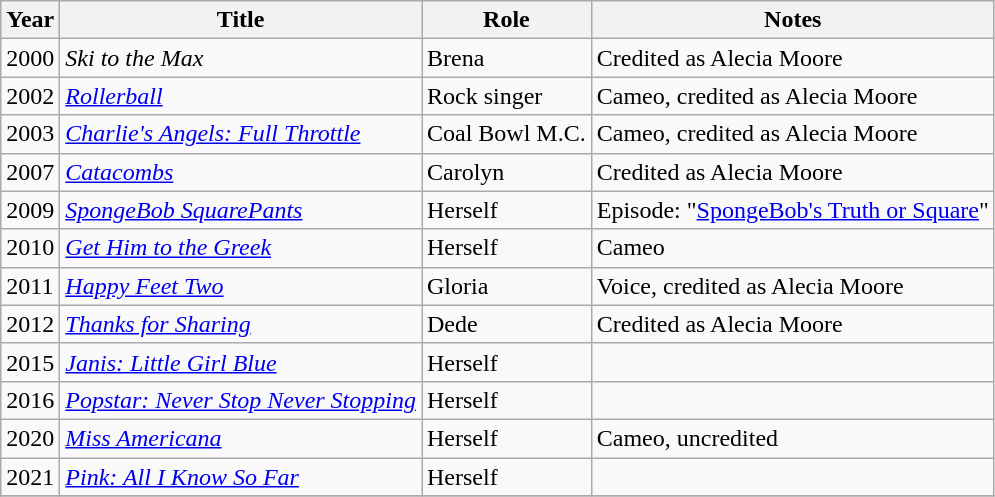<table class="wikitable sortable">
<tr>
<th>Year</th>
<th>Title</th>
<th>Role</th>
<th class="unsortable">Notes</th>
</tr>
<tr>
<td>2000</td>
<td><em>Ski to the Max</em></td>
<td>Brena</td>
<td>Credited as Alecia Moore</td>
</tr>
<tr>
<td>2002</td>
<td><em><a href='#'>Rollerball</a></em></td>
<td>Rock singer</td>
<td>Cameo, credited as Alecia Moore</td>
</tr>
<tr>
<td>2003</td>
<td><em><a href='#'>Charlie's Angels: Full Throttle</a></em></td>
<td>Coal Bowl M.C.</td>
<td>Cameo, credited as Alecia Moore</td>
</tr>
<tr>
<td>2007</td>
<td><em><a href='#'>Catacombs</a></em></td>
<td>Carolyn</td>
<td>Credited as Alecia Moore</td>
</tr>
<tr>
<td>2009</td>
<td><em><a href='#'>SpongeBob SquarePants</a></em></td>
<td>Herself</td>
<td>Episode: "<a href='#'>SpongeBob's Truth or Square</a>"</td>
</tr>
<tr>
<td>2010</td>
<td><em><a href='#'>Get Him to the Greek</a></em></td>
<td>Herself</td>
<td>Cameo</td>
</tr>
<tr>
<td>2011</td>
<td><em><a href='#'>Happy Feet Two</a></em></td>
<td>Gloria</td>
<td>Voice, credited as Alecia Moore</td>
</tr>
<tr>
<td>2012</td>
<td><em><a href='#'>Thanks for Sharing</a></em></td>
<td>Dede</td>
<td>Credited as Alecia Moore</td>
</tr>
<tr>
<td>2015</td>
<td><em><a href='#'>Janis: Little Girl Blue</a></em></td>
<td>Herself</td>
<td></td>
</tr>
<tr>
<td>2016</td>
<td><em><a href='#'>Popstar: Never Stop Never Stopping</a></em></td>
<td>Herself</td>
<td></td>
</tr>
<tr>
<td>2020</td>
<td><em><a href='#'>Miss Americana</a></em></td>
<td>Herself</td>
<td>Cameo, uncredited</td>
</tr>
<tr>
<td>2021</td>
<td><em><a href='#'>Pink: All I Know So Far</a></em></td>
<td>Herself</td>
<td></td>
</tr>
<tr>
</tr>
</table>
